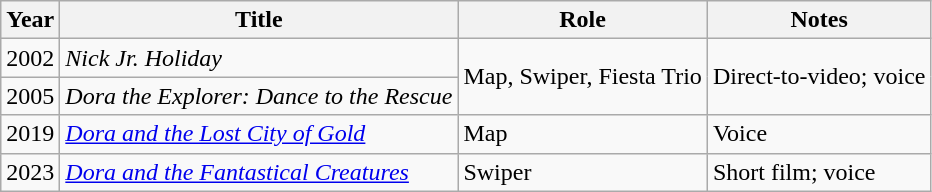<table class="wikitable sortable">
<tr>
<th>Year</th>
<th>Title</th>
<th>Role</th>
<th>Notes</th>
</tr>
<tr>
<td>2002</td>
<td><em>Nick Jr. Holiday</em></td>
<td rowspan="2">Map, Swiper, Fiesta Trio</td>
<td rowspan="2">Direct-to-video; voice</td>
</tr>
<tr>
<td>2005</td>
<td><em>Dora the Explorer: Dance to the Rescue</em></td>
</tr>
<tr>
<td>2019</td>
<td><em><a href='#'>Dora and the Lost City of Gold</a></em></td>
<td>Map</td>
<td>Voice<em></em></td>
</tr>
<tr>
<td>2023</td>
<td><em><a href='#'>Dora and the Fantastical Creatures</a></em></td>
<td>Swiper</td>
<td>Short film; voice</td>
</tr>
</table>
